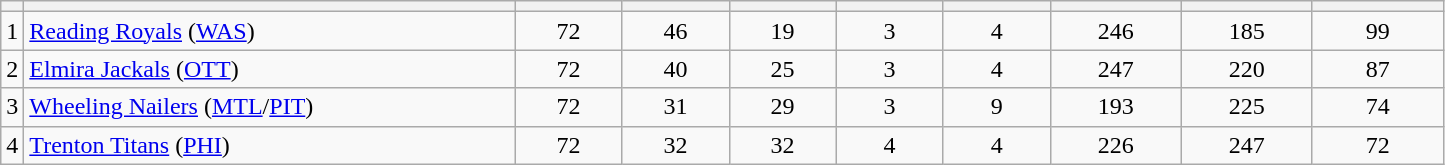<table border="0" cellspacing="0" cellpadding="0">
<tr>
<td colspan="2"><br><table class="wikitable sortable">
<tr>
<th style="width 5em;"></th>
<th style="width:20em;" class="unsortable"></th>
<th style="width:4em;" class="unsortable"></th>
<th style="width:4em;"></th>
<th style="width:4em;"></th>
<th style="width:4em;"></th>
<th style="width:4em;"></th>
<th style="width:5em;"></th>
<th style="width:5em;"></th>
<th style="width:5em;"></th>
</tr>
<tr style="text-align: center;">
<td>1</td>
<td align=left><a href='#'>Reading Royals</a> (<a href='#'>WAS</a>)</td>
<td>72</td>
<td>46</td>
<td>19</td>
<td>3</td>
<td>4</td>
<td>246</td>
<td>185</td>
<td>99</td>
</tr>
<tr style="text-align: center;">
<td>2</td>
<td align=left><a href='#'>Elmira Jackals</a> (<a href='#'>OTT</a>)</td>
<td>72</td>
<td>40</td>
<td>25</td>
<td>3</td>
<td>4</td>
<td>247</td>
<td>220</td>
<td>87</td>
</tr>
<tr style="text-align: center;">
<td>3</td>
<td align=left><a href='#'>Wheeling Nailers</a> (<a href='#'>MTL</a>/<a href='#'>PIT</a>)</td>
<td>72</td>
<td>31</td>
<td>29</td>
<td>3</td>
<td>9</td>
<td>193</td>
<td>225</td>
<td>74</td>
</tr>
<tr style="text-align: center;">
<td>4</td>
<td align=left><a href='#'>Trenton Titans</a> (<a href='#'>PHI</a>)</td>
<td>72</td>
<td>32</td>
<td>32</td>
<td>4</td>
<td>4</td>
<td>226</td>
<td>247</td>
<td>72</td>
</tr>
</table>
</td>
</tr>
</table>
